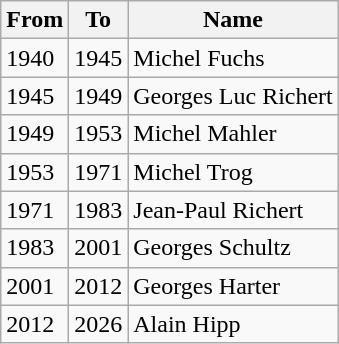<table class="wikitable">
<tr>
<th>From</th>
<th>To</th>
<th>Name</th>
</tr>
<tr>
<td>1940</td>
<td>1945</td>
<td>Michel Fuchs</td>
</tr>
<tr>
<td>1945</td>
<td>1949</td>
<td>Georges Luc Richert</td>
</tr>
<tr>
<td>1949</td>
<td>1953</td>
<td>Michel Mahler</td>
</tr>
<tr>
<td>1953</td>
<td>1971</td>
<td>Michel Trog</td>
</tr>
<tr>
<td>1971</td>
<td>1983</td>
<td>Jean-Paul Richert</td>
</tr>
<tr>
<td>1983</td>
<td>2001</td>
<td>Georges Schultz</td>
</tr>
<tr>
<td>2001</td>
<td>2012</td>
<td>Georges Harter</td>
</tr>
<tr>
<td>2012</td>
<td>2026</td>
<td>Alain Hipp</td>
</tr>
</table>
